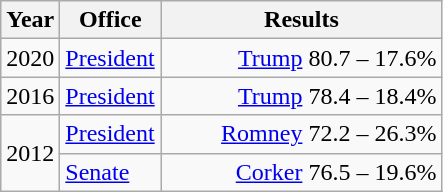<table class=wikitable>
<tr>
<th width="30">Year</th>
<th width="60">Office</th>
<th width="180">Results</th>
</tr>
<tr>
<td>2020</td>
<td><a href='#'>President</a></td>
<td align="right" ><a href='#'>Trump</a> 80.7 – 17.6%</td>
</tr>
<tr>
<td>2016</td>
<td><a href='#'>President</a></td>
<td align="right" ><a href='#'>Trump</a> 78.4 – 18.4%</td>
</tr>
<tr>
<td rowspan="2">2012</td>
<td><a href='#'>President</a></td>
<td align="right" ><a href='#'>Romney</a> 72.2 – 26.3%</td>
</tr>
<tr>
<td><a href='#'>Senate</a></td>
<td align="right" ><a href='#'>Corker</a> 76.5 – 19.6%</td>
</tr>
</table>
